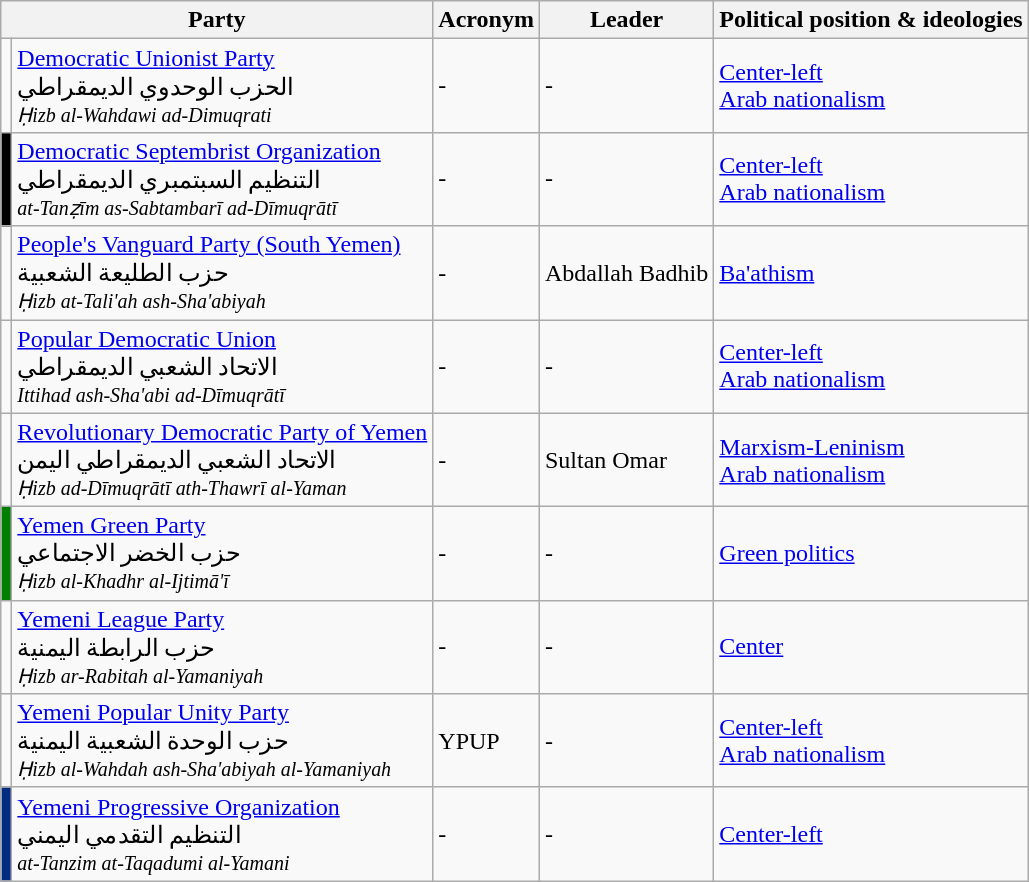<table class="wikitable">
<tr>
<th colspan=2>Party</th>
<th>Acronym</th>
<th>Leader</th>
<th>Political position & ideologies</th>
</tr>
<tr>
<td bgcolor=></td>
<td><a href='#'>Democratic Unionist Party</a><br><span>الحزب الوحدوي الديمقراطي</span><br><small><em>Ḥizb al-Wahdawi ad-Dimuqrati</em></small></td>
<td>-</td>
<td>-</td>
<td><a href='#'>Center-left</a><br><a href='#'>Arab nationalism</a></td>
</tr>
<tr>
<td bgcolor=black></td>
<td><a href='#'>Democratic Septembrist Organization</a><br><span>التنظيم السبتمبري الديمقراطي</span><br><small><em>at-Tanẓīm as-Sabtambarī ad-Dīmuqrātī</em></small></td>
<td>-</td>
<td>-</td>
<td><a href='#'>Center-left</a><br><a href='#'>Arab nationalism</a></td>
</tr>
<tr>
<td bgcolor=></td>
<td><a href='#'>People's Vanguard Party (South Yemen)</a><br><span>حزب الطليعة الشعبية</span><br><small><em>Ḥizb at-Tali'ah ash-Sha'abiyah</em></small></td>
<td>-</td>
<td>Abdallah Badhib</td>
<td><a href='#'>Ba'athism</a></td>
</tr>
<tr>
<td bgcolor=></td>
<td><a href='#'>Popular Democratic Union</a><br><span>الاتحاد الشعبي الديمقراطي</span><br><small><em>Ittihad ash-Sha'abi ad-Dīmuqrātī</em></small></td>
<td>-</td>
<td>-</td>
<td><a href='#'>Center-left</a><br><a href='#'>Arab nationalism</a></td>
</tr>
<tr>
<td bgcolor=></td>
<td><a href='#'>Revolutionary Democratic Party of Yemen</a><br><span>الاتحاد الشعبي الديمقراطي اليمن</span><br><small><em>Ḥizb ad-Dīmuqrātī ath-Thawrī al-Yaman</em></small></td>
<td>-</td>
<td>Sultan Omar</td>
<td><a href='#'>Marxism-Leninism</a><br><a href='#'>Arab nationalism</a></td>
</tr>
<tr>
<td bgcolor=green></td>
<td><a href='#'>Yemen Green Party</a><br><span>حزب الخضر الاجتماعي</span><br><small><em>Ḥizb al-Khadhr al-Ijtimā'ī</em></small></td>
<td>-</td>
<td>-</td>
<td><a href='#'>Green politics</a></td>
</tr>
<tr>
<td bgcolor=></td>
<td><a href='#'>Yemeni League Party</a><br><span>حزب الرابطة اليمنية</span><br><small><em>Ḥizb ar-Rabitah al-Yamaniyah</em></small></td>
<td>-</td>
<td>-</td>
<td><a href='#'>Center</a></td>
</tr>
<tr>
<td bgcolor=></td>
<td><a href='#'>Yemeni Popular Unity Party</a><br><span>حزب الوحدة الشعبية اليمنية</span><br><small><em>Ḥizb al-Wahdah ash-Sha'abiyah al-Yamaniyah</em></small></td>
<td>YPUP</td>
<td>-</td>
<td><a href='#'>Center-left</a><br><a href='#'>Arab nationalism</a></td>
</tr>
<tr>
<td bgcolor=#002C82></td>
<td><a href='#'>Yemeni Progressive Organization</a><br><span>التنظيم التقدمي اليمني</span><br><small><em>at-Tanzim at-Taqadumi al-Yamani</em></small></td>
<td>-</td>
<td>-</td>
<td><a href='#'>Center-left</a></td>
</tr>
</table>
